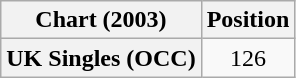<table class="wikitable plainrowheaders" style="text-align:center">
<tr>
<th scope="col">Chart (2003)</th>
<th scope="col">Position</th>
</tr>
<tr>
<th scope="row">UK Singles (OCC)</th>
<td>126</td>
</tr>
</table>
